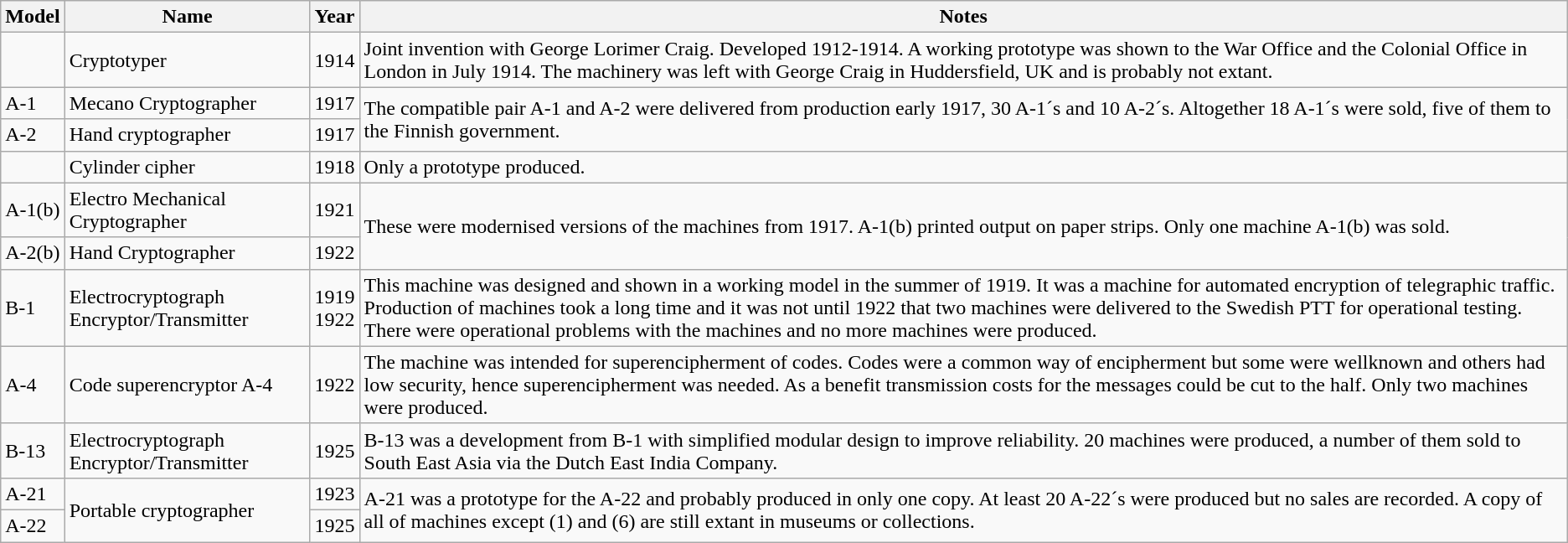<table class="wikitable">
<tr>
<th>Model</th>
<th>Name</th>
<th>Year</th>
<th>Notes</th>
</tr>
<tr>
<td></td>
<td>Cryptotyper</td>
<td>1914</td>
<td>Joint invention with George Lorimer Craig. Developed 1912-1914. A working prototype was shown to the War Office and the Colonial Office in London in July 1914. The machinery was left with George Craig in Huddersfield, UK and is probably not extant.</td>
</tr>
<tr>
<td>A-1</td>
<td>Mecano Cryptographer</td>
<td>1917</td>
<td rowspan="2">The compatible pair A-1 and A-2 were delivered from production early 1917, 30 A-1´s and 10 A-2´s. Altogether 18 A-1´s were sold, five of them to the Finnish government.</td>
</tr>
<tr>
<td>A-2</td>
<td>Hand cryptographer</td>
<td>1917</td>
</tr>
<tr>
<td></td>
<td>Cylinder cipher</td>
<td>1918</td>
<td>Only a prototype produced.</td>
</tr>
<tr>
<td>A-1(b)</td>
<td>Electro Mechanical Cryptographer</td>
<td>1921</td>
<td rowspan="2">These were modernised versions of  the machines from 1917. A-1(b) printed output on paper strips. Only one machine A-1(b) was sold.</td>
</tr>
<tr>
<td>A-2(b)</td>
<td>Hand Cryptographer</td>
<td>1922</td>
</tr>
<tr>
<td>B-1</td>
<td>Electrocryptograph Encryptor/Transmitter</td>
<td>1919<br>1922</td>
<td>This machine was designed and shown in a working model in the summer of 1919. It was a machine for automated encryption of telegraphic traffic. Production of machines took a long time and it was not until 1922 that two machines were delivered to the Swedish PTT for operational testing. There were operational problems with the machines and no more machines were produced.</td>
</tr>
<tr>
<td>A-4</td>
<td>Code superencryptor A-4</td>
<td>1922</td>
<td>The machine was intended for superencipherment of codes. Codes were a common way of encipherment but some were wellknown and others had low security, hence superencipherment was needed. As a benefit transmission costs for the messages could be cut to the half. Only two machines were produced.</td>
</tr>
<tr>
<td>B-13</td>
<td>Electrocryptograph Encryptor/Transmitter</td>
<td>1925</td>
<td>B-13 was a development from B-1 with simplified modular design to improve reliability. 20 machines were produced, a number of them sold to South East Asia via the Dutch East India Company.</td>
</tr>
<tr>
<td>A-21</td>
<td rowspan="2">Portable cryptographer</td>
<td>1923</td>
<td rowspan="2">A-21 was a prototype for the A-22 and probably produced in only one copy. At least 20 A-22´s were produced but no sales are recorded. A copy of all of machines except (1) and (6) are still extant in museums or collections.</td>
</tr>
<tr>
<td>A-22</td>
<td>1925</td>
</tr>
</table>
